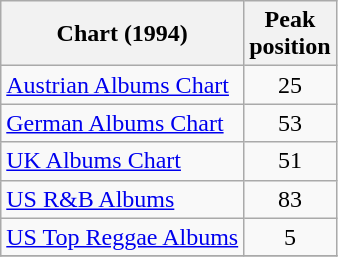<table class="wikitable sortable">
<tr>
<th>Chart (1994)</th>
<th>Peak<br>position</th>
</tr>
<tr>
<td><a href='#'>Austrian Albums Chart</a></td>
<td align="center">25</td>
</tr>
<tr>
<td><a href='#'>German Albums Chart</a></td>
<td align="center">53</td>
</tr>
<tr>
<td><a href='#'>UK Albums Chart</a></td>
<td align="center">51</td>
</tr>
<tr>
<td><a href='#'>US R&B Albums</a></td>
<td align="center">83</td>
</tr>
<tr>
<td><a href='#'>US Top Reggae Albums</a></td>
<td align="center">5</td>
</tr>
<tr>
</tr>
</table>
